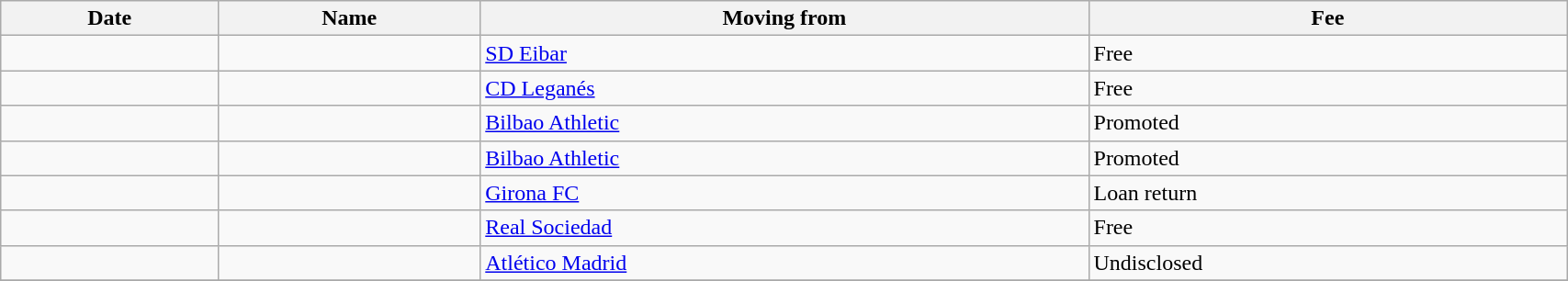<table class="wikitable sortable" width=90%>
<tr>
<th>Date</th>
<th>Name</th>
<th>Moving from</th>
<th>Fee</th>
</tr>
<tr>
<td></td>
<td> </td>
<td> <a href='#'>SD Eibar</a></td>
<td>Free</td>
</tr>
<tr>
<td></td>
<td> </td>
<td> <a href='#'>CD Leganés</a></td>
<td>Free</td>
</tr>
<tr>
<td></td>
<td> </td>
<td> <a href='#'>Bilbao Athletic</a></td>
<td>Promoted</td>
</tr>
<tr>
<td></td>
<td> </td>
<td> <a href='#'>Bilbao Athletic</a></td>
<td>Promoted</td>
</tr>
<tr>
<td></td>
<td> </td>
<td> <a href='#'>Girona FC</a></td>
<td>Loan return</td>
</tr>
<tr>
<td></td>
<td> </td>
<td> <a href='#'>Real Sociedad</a></td>
<td>Free</td>
</tr>
<tr>
<td></td>
<td> </td>
<td> <a href='#'>Atlético Madrid</a></td>
<td>Undisclosed</td>
</tr>
<tr>
</tr>
</table>
